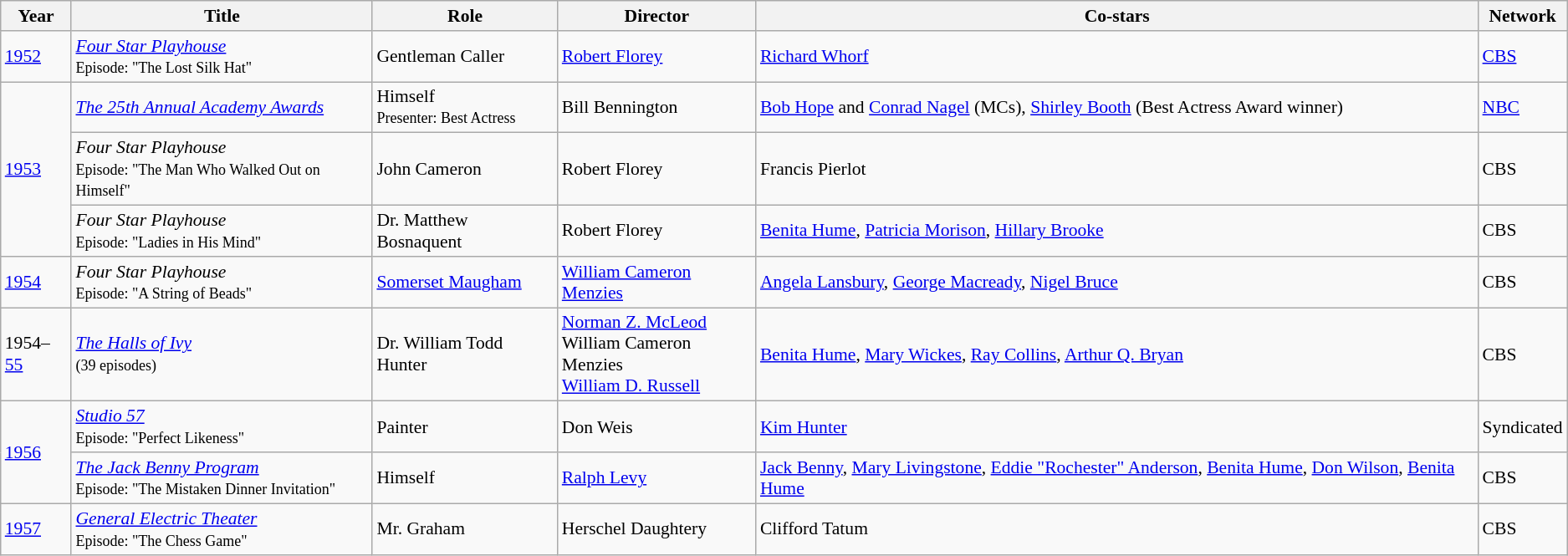<table class="wikitable" style="font-size:90%;">
<tr>
<th>Year</th>
<th>Title</th>
<th>Role</th>
<th>Director</th>
<th>Co-stars</th>
<th>Network</th>
</tr>
<tr>
<td><a href='#'>1952</a></td>
<td><em><a href='#'>Four Star Playhouse</a></em><br><small>Episode: "The Lost Silk Hat"</small></td>
<td>Gentleman Caller</td>
<td><a href='#'>Robert Florey</a></td>
<td><a href='#'>Richard Whorf</a></td>
<td><a href='#'>CBS</a></td>
</tr>
<tr>
<td rowspan=3><a href='#'>1953</a></td>
<td><em><a href='#'>The 25th Annual Academy Awards</a></em></td>
<td>Himself<br><small>Presenter: Best Actress</small></td>
<td>Bill Bennington</td>
<td><a href='#'>Bob Hope</a> and <a href='#'>Conrad Nagel</a> (MCs), <a href='#'>Shirley Booth</a> (Best Actress Award winner)</td>
<td><a href='#'>NBC</a></td>
</tr>
<tr>
<td><em>Four Star Playhouse</em><br><small>Episode: "The Man Who Walked Out on Himself"</small></td>
<td>John Cameron</td>
<td>Robert Florey</td>
<td>Francis Pierlot</td>
<td>CBS</td>
</tr>
<tr>
<td><em>Four Star Playhouse</em><br><small>Episode: "Ladies in His Mind"</small></td>
<td>Dr. Matthew Bosnaquent</td>
<td>Robert Florey</td>
<td><a href='#'>Benita Hume</a>, <a href='#'>Patricia Morison</a>, <a href='#'>Hillary Brooke</a></td>
<td>CBS</td>
</tr>
<tr>
<td><a href='#'>1954</a></td>
<td><em>Four Star Playhouse</em><br><small>Episode: "A String of Beads"</small></td>
<td><a href='#'>Somerset Maugham</a></td>
<td><a href='#'>William Cameron Menzies</a></td>
<td><a href='#'>Angela Lansbury</a>, <a href='#'>George Macready</a>, <a href='#'>Nigel Bruce</a></td>
<td>CBS</td>
</tr>
<tr>
<td>1954–<a href='#'>55</a></td>
<td><em><a href='#'>The Halls of Ivy</a></em><br><small>(39 episodes)</small></td>
<td>Dr. William Todd Hunter</td>
<td><a href='#'>Norman Z. McLeod</a><br>William Cameron Menzies<br><a href='#'>William D. Russell</a></td>
<td><a href='#'>Benita Hume</a>, <a href='#'>Mary Wickes</a>, <a href='#'>Ray Collins</a>, <a href='#'>Arthur Q. Bryan</a></td>
<td>CBS</td>
</tr>
<tr>
<td rowspan=2><a href='#'>1956</a></td>
<td><em><a href='#'>Studio 57</a></em><br><small>Episode: "Perfect Likeness"</small></td>
<td>Painter</td>
<td>Don Weis</td>
<td><a href='#'>Kim Hunter</a></td>
<td>Syndicated</td>
</tr>
<tr>
<td><em><a href='#'>The Jack Benny Program</a></em><br><small>Episode: "The Mistaken Dinner Invitation"</small></td>
<td>Himself</td>
<td><a href='#'>Ralph Levy</a></td>
<td><a href='#'>Jack Benny</a>, <a href='#'>Mary Livingstone</a>, <a href='#'>Eddie "Rochester" Anderson</a>, <a href='#'>Benita Hume</a>, <a href='#'>Don Wilson</a>, <a href='#'>Benita Hume</a></td>
<td>CBS</td>
</tr>
<tr>
<td><a href='#'>1957</a></td>
<td><em><a href='#'>General Electric Theater</a></em><br><small>Episode: "The Chess Game"</small></td>
<td>Mr. Graham</td>
<td>Herschel Daughtery</td>
<td>Clifford Tatum</td>
<td>CBS</td>
</tr>
</table>
